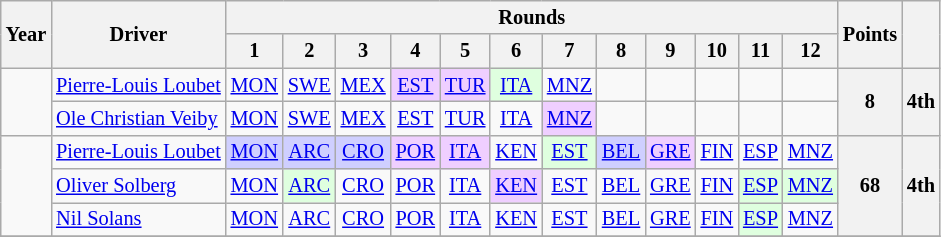<table class="wikitable" style="text-align:center; font-size:85%">
<tr>
<th rowspan="2">Year</th>
<th rowspan="2">Driver</th>
<th colspan="12">Rounds</th>
<th rowspan="2">Points</th>
<th rowspan="2"></th>
</tr>
<tr>
<th>1</th>
<th>2</th>
<th>3</th>
<th>4</th>
<th>5</th>
<th>6</th>
<th>7</th>
<th>8</th>
<th>9</th>
<th>10</th>
<th>11</th>
<th>12</th>
</tr>
<tr>
<td rowspan="2"></td>
<td align="left"> <a href='#'>Pierre-Louis Loubet</a></td>
<td><a href='#'>MON</a></td>
<td><a href='#'>SWE</a></td>
<td><a href='#'>MEX</a></td>
<td style="background:#efcfff"><a href='#'>EST</a><br></td>
<td style="background:#efcfff"><a href='#'>TUR</a><br></td>
<td style="background:#dfffdf"><a href='#'>ITA</a><br></td>
<td><a href='#'>MNZ</a></td>
<td></td>
<td></td>
<td></td>
<td></td>
<td></td>
<th rowspan="2">8</th>
<th rowspan="2">4th</th>
</tr>
<tr>
<td align="left"> <a href='#'>Ole Christian Veiby</a></td>
<td><a href='#'>MON</a></td>
<td><a href='#'>SWE</a></td>
<td><a href='#'>MEX</a></td>
<td><a href='#'>EST</a></td>
<td><a href='#'>TUR</a></td>
<td><a href='#'>ITA</a></td>
<td style="background:#efcfff"><a href='#'>MNZ</a><br></td>
<td></td>
<td></td>
<td></td>
<td></td>
<td></td>
</tr>
<tr>
<td rowspan="3"></td>
<td align="left"> <a href='#'>Pierre-Louis Loubet</a></td>
<td style="background:#CFCFFF"><a href='#'>MON</a><br></td>
<td style="background:#CFCFFF"><a href='#'>ARC</a><br></td>
<td style="background:#CFCFFF"><a href='#'>CRO</a><br></td>
<td style="background:#efcfff"><a href='#'>POR</a><br></td>
<td style="background:#efcfff"><a href='#'>ITA</a><br></td>
<td><a href='#'>KEN</a><br></td>
<td style="background:#dfffdf"><a href='#'>EST</a><br></td>
<td style="background:#CFCFFF"><a href='#'>BEL</a><br></td>
<td style="background:#efcfff"><a href='#'>GRE</a><br></td>
<td><a href='#'>FIN</a></td>
<td><a href='#'>ESP</a><br></td>
<td><a href='#'>MNZ</a></td>
<th rowspan="3">68</th>
<th rowspan="3">4th</th>
</tr>
<tr>
<td align="left"> <a href='#'>Oliver Solberg</a></td>
<td><a href='#'>MON</a></td>
<td style="background:#dfffdf"><a href='#'>ARC</a><br></td>
<td><a href='#'>CRO</a></td>
<td><a href='#'>POR</a></td>
<td><a href='#'>ITA</a><br></td>
<td style="background:#efcfff"><a href='#'>KEN</a><br></td>
<td><a href='#'>EST</a></td>
<td><a href='#'>BEL</a></td>
<td><a href='#'>GRE</a></td>
<td><a href='#'>FIN</a></td>
<td style="background:#dfffdf"><a href='#'>ESP</a><br></td>
<td style="background:#dfffdf"><a href='#'>MNZ</a><br></td>
</tr>
<tr>
<td align="left"> <a href='#'>Nil Solans</a></td>
<td><a href='#'>MON</a></td>
<td><a href='#'>ARC</a></td>
<td><a href='#'>CRO</a></td>
<td><a href='#'>POR</a></td>
<td><a href='#'>ITA</a></td>
<td><a href='#'>KEN</a></td>
<td><a href='#'>EST</a></td>
<td><a href='#'>BEL</a></td>
<td><a href='#'>GRE</a></td>
<td><a href='#'>FIN</a></td>
<td style="background:#dfffdf"><a href='#'>ESP</a><br></td>
<td><a href='#'>MNZ</a></td>
</tr>
<tr>
</tr>
</table>
